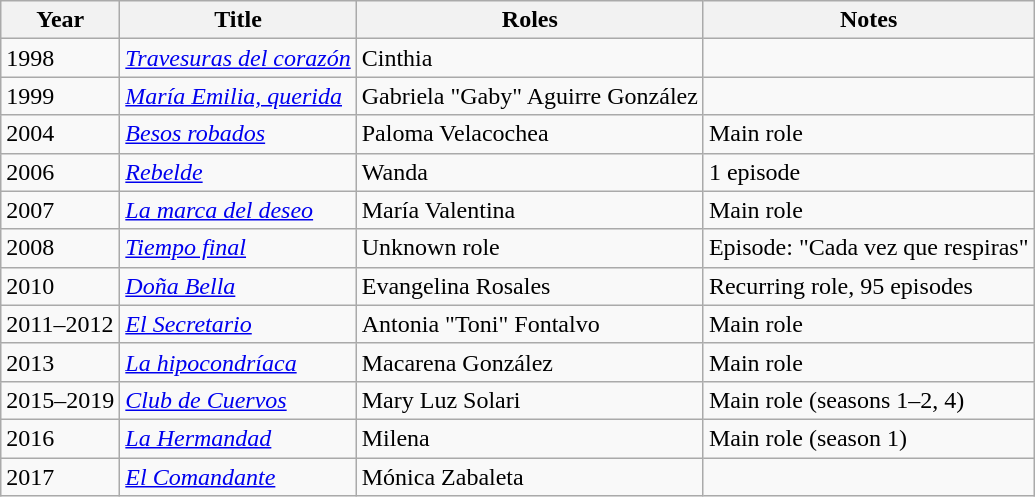<table class="wikitable sortable">
<tr>
<th>Year</th>
<th>Title</th>
<th>Roles</th>
<th class="unsortable">Notes</th>
</tr>
<tr>
<td>1998</td>
<td><em><a href='#'>Travesuras del corazón</a></em></td>
<td>Cinthia</td>
<td></td>
</tr>
<tr>
<td>1999</td>
<td><em><a href='#'>María Emilia, querida</a></em></td>
<td>Gabriela "Gaby" Aguirre González</td>
<td></td>
</tr>
<tr>
<td>2004</td>
<td><em><a href='#'>Besos robados</a></em></td>
<td>Paloma Velacochea</td>
<td>Main role</td>
</tr>
<tr>
<td>2006</td>
<td><em><a href='#'>Rebelde</a></em></td>
<td>Wanda</td>
<td>1 episode</td>
</tr>
<tr>
<td>2007</td>
<td><em><a href='#'>La marca del deseo</a></em></td>
<td>María Valentina</td>
<td>Main role</td>
</tr>
<tr>
<td>2008</td>
<td><em><a href='#'>Tiempo final</a></em></td>
<td>Unknown role</td>
<td>Episode: "Cada vez que respiras"</td>
</tr>
<tr>
<td>2010</td>
<td><em><a href='#'>Doña Bella</a></em></td>
<td>Evangelina Rosales</td>
<td>Recurring role, 95 episodes</td>
</tr>
<tr>
<td>2011–2012</td>
<td><em><a href='#'>El Secretario</a></em></td>
<td>Antonia "Toni" Fontalvo</td>
<td>Main role</td>
</tr>
<tr>
<td>2013</td>
<td><em><a href='#'>La hipocondríaca</a></em></td>
<td>Macarena González</td>
<td>Main role</td>
</tr>
<tr>
<td>2015–2019</td>
<td><em><a href='#'>Club de Cuervos</a></em></td>
<td>Mary Luz Solari</td>
<td>Main role (seasons 1–2, 4)</td>
</tr>
<tr>
<td>2016</td>
<td><em><a href='#'>La Hermandad</a></em></td>
<td>Milena</td>
<td>Main role (season 1)</td>
</tr>
<tr>
<td>2017</td>
<td><em><a href='#'>El Comandante</a></em></td>
<td>Mónica Zabaleta</td>
<td></td>
</tr>
</table>
